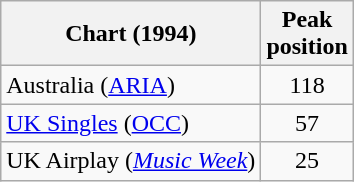<table class="wikitable sortable">
<tr>
<th>Chart (1994)</th>
<th>Peak<br>position</th>
</tr>
<tr>
<td>Australia (<a href='#'>ARIA</a>)</td>
<td style="text-align:center;">118</td>
</tr>
<tr>
<td><a href='#'>UK Singles</a> (<a href='#'>OCC</a>)</td>
<td style="text-align:center;">57</td>
</tr>
<tr>
<td>UK Airplay (<em><a href='#'>Music Week</a></em>)</td>
<td style="text-align:center;">25</td>
</tr>
</table>
